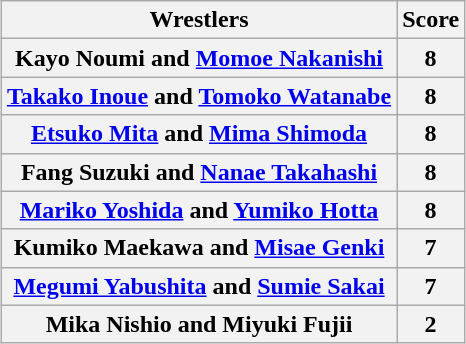<table class="wikitable" style="margin: 1em auto 1em auto">
<tr>
<th>Wrestlers</th>
<th>Score</th>
</tr>
<tr>
<th>Kayo Noumi and <a href='#'>Momoe Nakanishi</a><br></th>
<th>  8  </th>
</tr>
<tr>
<th><a href='#'>Takako Inoue</a> and <a href='#'>Tomoko Watanabe</a></th>
<th>8</th>
</tr>
<tr>
<th><a href='#'>Etsuko Mita</a> and <a href='#'>Mima Shimoda</a><br></th>
<th>8</th>
</tr>
<tr>
<th>Fang Suzuki and <a href='#'>Nanae Takahashi</a></th>
<th>8</th>
</tr>
<tr>
<th><a href='#'>Mariko Yoshida</a> and <a href='#'>Yumiko Hotta</a></th>
<th>8</th>
</tr>
<tr>
<th>Kumiko Maekawa and <a href='#'>Misae Genki</a></th>
<th>7</th>
</tr>
<tr>
<th><a href='#'>Megumi Yabushita</a> and <a href='#'>Sumie Sakai</a></th>
<th>7</th>
</tr>
<tr>
<th>Mika Nishio and Miyuki Fujii</th>
<th>2</th>
</tr>
</table>
